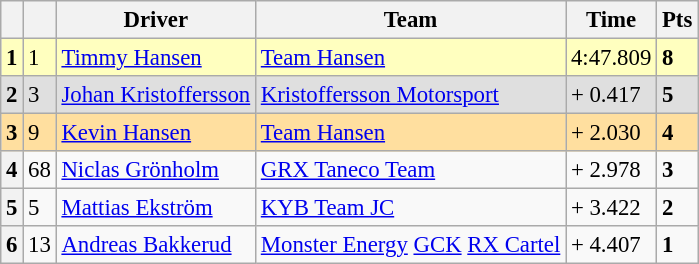<table class="wikitable" style="font-size:95%">
<tr>
<th></th>
<th></th>
<th>Driver</th>
<th>Team</th>
<th>Time</th>
<th>Pts</th>
</tr>
<tr>
<th style="background:#ffffbf;">1</th>
<td style="background:#ffffbf;">1</td>
<td style="background:#ffffbf;"> <a href='#'>Timmy Hansen</a></td>
<td style="background:#ffffbf;"><a href='#'>Team Hansen</a></td>
<td style="background:#ffffbf;">4:47.809</td>
<td style="background:#ffffbf;"><strong>8</strong></td>
</tr>
<tr>
<th style="background:#dfdfdf;">2</th>
<td style="background:#dfdfdf;">3</td>
<td style="background:#dfdfdf;"> <a href='#'>Johan Kristoffersson</a></td>
<td style="background:#dfdfdf;"><a href='#'>Kristoffersson Motorsport</a></td>
<td style="background:#dfdfdf;">+ 0.417</td>
<td style="background:#dfdfdf;"><strong>5</strong></td>
</tr>
<tr>
<th style="background:#ffdf9f;">3</th>
<td style="background:#ffdf9f;">9</td>
<td style="background:#ffdf9f;"> <a href='#'>Kevin Hansen</a></td>
<td style="background:#ffdf9f;"><a href='#'>Team Hansen</a></td>
<td style="background:#ffdf9f;">+ 2.030</td>
<td style="background:#ffdf9f;"><strong>4</strong></td>
</tr>
<tr>
<th>4</th>
<td>68</td>
<td> <a href='#'>Niclas Grönholm</a></td>
<td><a href='#'>GRX Taneco Team</a></td>
<td>+ 2.978</td>
<td><strong>3</strong></td>
</tr>
<tr>
<th>5</th>
<td>5</td>
<td> <a href='#'>Mattias Ekström</a></td>
<td><a href='#'>KYB Team JC</a></td>
<td>+ 3.422</td>
<td><strong>2</strong></td>
</tr>
<tr>
<th>6</th>
<td>13</td>
<td> <a href='#'>Andreas Bakkerud</a></td>
<td><a href='#'>Monster Energy</a> <a href='#'>GCK</a> <a href='#'>RX Cartel</a></td>
<td>+ 4.407</td>
<td><strong>1</strong></td>
</tr>
</table>
